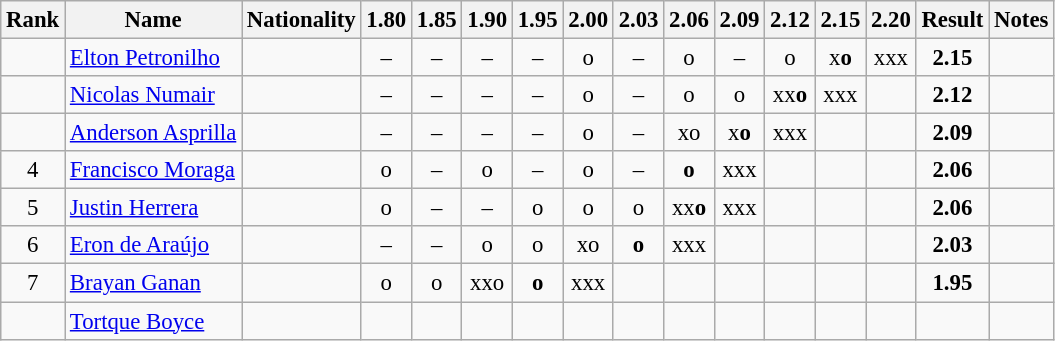<table class="wikitable sortable" style="text-align:center;font-size:95%">
<tr>
<th>Rank</th>
<th>Name</th>
<th>Nationality</th>
<th>1.80</th>
<th>1.85</th>
<th>1.90</th>
<th>1.95</th>
<th>2.00</th>
<th>2.03</th>
<th>2.06</th>
<th>2.09</th>
<th>2.12</th>
<th>2.15</th>
<th>2.20</th>
<th>Result</th>
<th>Notes</th>
</tr>
<tr>
<td></td>
<td align=left><a href='#'>Elton Petronilho</a></td>
<td align=left></td>
<td>–</td>
<td>–</td>
<td>–</td>
<td>–</td>
<td>o</td>
<td>–</td>
<td>o</td>
<td>–</td>
<td>o</td>
<td>x<strong>o</strong></td>
<td>xxx</td>
<td><strong>2.15</strong></td>
<td></td>
</tr>
<tr>
<td></td>
<td align=left><a href='#'>Nicolas Numair</a></td>
<td align=left></td>
<td>–</td>
<td>–</td>
<td>–</td>
<td>–</td>
<td>o</td>
<td>–</td>
<td>o</td>
<td>o</td>
<td>xx<strong>o</strong></td>
<td>xxx</td>
<td></td>
<td><strong>2.12</strong></td>
<td></td>
</tr>
<tr>
<td></td>
<td align=left><a href='#'>Anderson Asprilla</a></td>
<td align=left></td>
<td>–</td>
<td>–</td>
<td>–</td>
<td>–</td>
<td>o</td>
<td>–</td>
<td>xo</td>
<td>x<strong>o</strong></td>
<td>xxx</td>
<td></td>
<td></td>
<td><strong>2.09</strong></td>
<td></td>
</tr>
<tr>
<td>4</td>
<td align=left><a href='#'>Francisco Moraga</a></td>
<td align=left></td>
<td>o</td>
<td>–</td>
<td>o</td>
<td>–</td>
<td>o</td>
<td>–</td>
<td><strong>o</strong></td>
<td>xxx</td>
<td></td>
<td></td>
<td></td>
<td><strong>2.06</strong></td>
<td></td>
</tr>
<tr>
<td>5</td>
<td align=left><a href='#'>Justin Herrera</a></td>
<td align=left></td>
<td>o</td>
<td>–</td>
<td>–</td>
<td>o</td>
<td>o</td>
<td>o</td>
<td>xx<strong>o</strong></td>
<td>xxx</td>
<td></td>
<td></td>
<td></td>
<td><strong>2.06</strong></td>
<td></td>
</tr>
<tr>
<td>6</td>
<td align=left><a href='#'>Eron de Araújo</a></td>
<td align=left></td>
<td>–</td>
<td>–</td>
<td>o</td>
<td>o</td>
<td>xo</td>
<td><strong>o</strong></td>
<td>xxx</td>
<td></td>
<td></td>
<td></td>
<td></td>
<td><strong>2.03</strong></td>
<td></td>
</tr>
<tr>
<td>7</td>
<td align=left><a href='#'>Brayan Ganan</a></td>
<td align=left></td>
<td>o</td>
<td>o</td>
<td>xxo</td>
<td><strong>o</strong></td>
<td>xxx</td>
<td></td>
<td></td>
<td></td>
<td></td>
<td></td>
<td></td>
<td><strong>1.95</strong></td>
<td></td>
</tr>
<tr>
<td></td>
<td align=left><a href='#'>Tortque Boyce</a></td>
<td align=left></td>
<td></td>
<td></td>
<td></td>
<td></td>
<td></td>
<td></td>
<td></td>
<td></td>
<td></td>
<td></td>
<td></td>
<td><strong></strong></td>
<td></td>
</tr>
</table>
